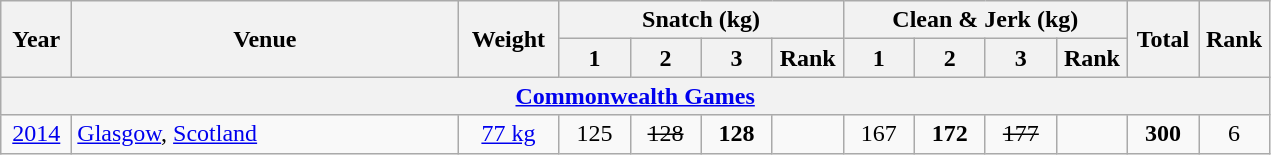<table class = "wikitable" style="text-align:center;">
<tr>
<th rowspan=2 width=40>Year</th>
<th rowspan=2 width=250>Venue</th>
<th rowspan=2 width=60>Weight</th>
<th colspan=4>Snatch (kg)</th>
<th colspan=4>Clean & Jerk (kg)</th>
<th rowspan=2 width=40>Total</th>
<th rowspan=2 width=40>Rank</th>
</tr>
<tr>
<th width=40>1</th>
<th width=40>2</th>
<th width=40>3</th>
<th width=40>Rank</th>
<th width=40>1</th>
<th width=40>2</th>
<th width=40>3</th>
<th width=40>Rank</th>
</tr>
<tr>
<th colspan=13><a href='#'>Commonwealth Games</a></th>
</tr>
<tr>
<td><a href='#'>2014</a></td>
<td align=left> <a href='#'>Glasgow</a>, <a href='#'>Scotland</a></td>
<td><a href='#'>77 kg</a></td>
<td>125</td>
<td><s>128</s></td>
<td><strong>128</strong></td>
<td></td>
<td>167</td>
<td><strong>172</strong></td>
<td><s>177</s></td>
<td></td>
<td><strong>300</strong></td>
<td>6</td>
</tr>
</table>
